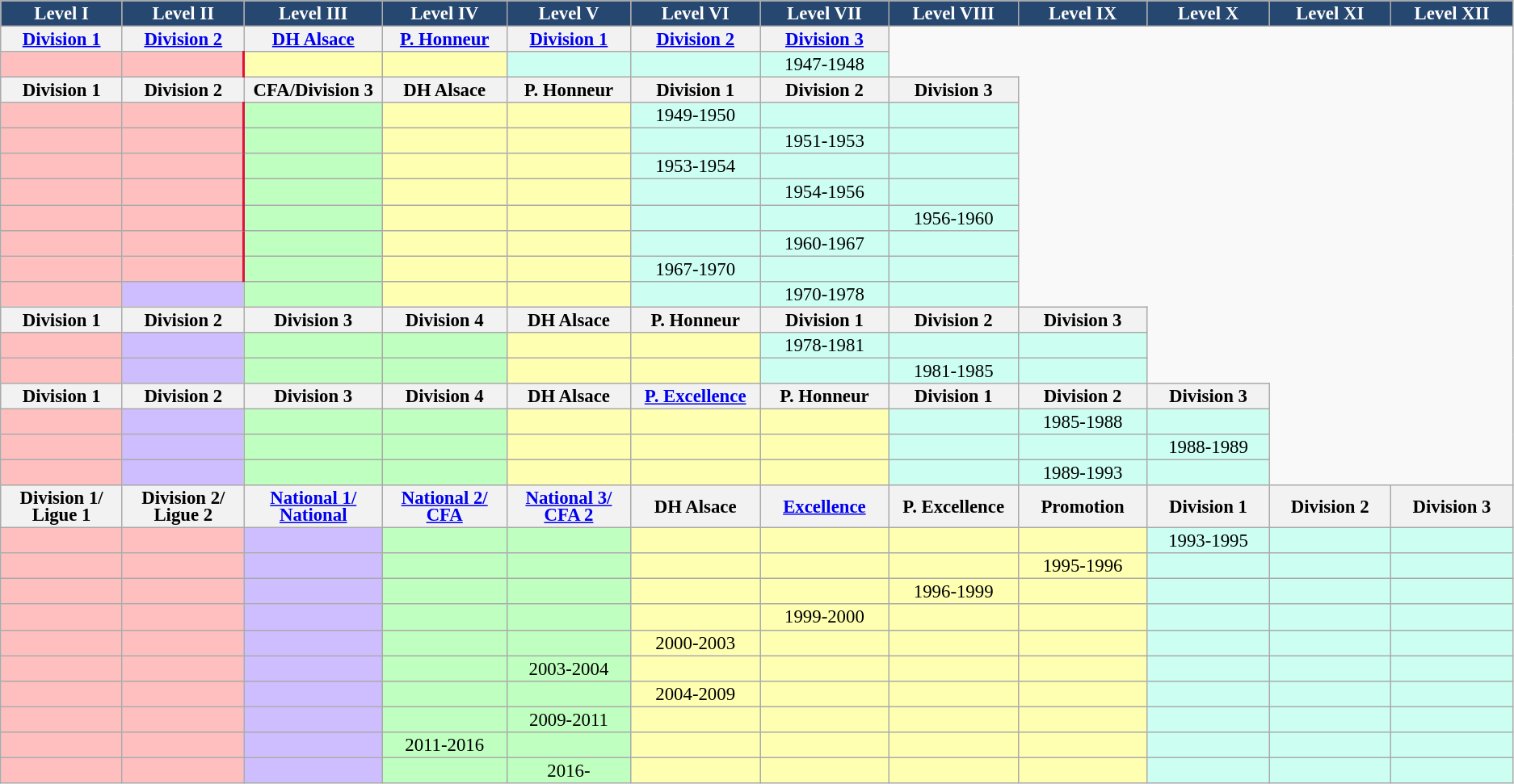<table class="wikitable centre" style="font-size:95%; text-align:center; line-height:14px;">
<tr>
<th scope=col style="color:#ffffff; background:#264770;" width=120>Level I</th>
<th scope=col style="color:#ffffff; background:#264770;" width=120>Level II</th>
<th scope=col style="color:#ffffff; background:#264770;" width=120>Level III</th>
<th scope=col style="color:#ffffff; background:#264770;" width=120>Level IV</th>
<th scope=col style="color:#ffffff; background:#264770;" width=120>Level V</th>
<th scope=col style="color:#ffffff; background:#264770;" width=120>Level VI</th>
<th scope=col style="color:#ffffff; background:#264770;" width=120>Level VII</th>
<th scope=col style="color:#ffffff; background:#264770;" width=120>Level VIII</th>
<th scope=col style="color:#ffffff; background:#264770;" width=120>Level IX</th>
<th scope=col style="color:#ffffff; background:#264770;" width=120>Level X</th>
<th scope=col style="color:#ffffff; background:#264770;" width=120>Level XI</th>
<th scope=col style="color:#ffffff; background:#264770;" width=120>Level XII</th>
</tr>
<tr>
<th><a href='#'>Division 1</a></th>
<th><a href='#'>Division 2</a></th>
<th><a href='#'>DH Alsace</a></th>
<th><a href='#'>P. Honneur</a></th>
<th><a href='#'>Division 1</a></th>
<th><a href='#'>Division 2</a></th>
<th><a href='#'>Division 3</a></th>
</tr>
<tr>
<td bgcolor=#ffbfbf></td>
<td bgcolor=#ffbfbf></td>
<td bgcolor=#ffffb1 style="border-left:solid 2px Crimson;"></td>
<td bgcolor=#ffffb1></td>
<td bgcolor=#ccfff2></td>
<td bgcolor=#ccfff2></td>
<td bgcolor=#ccfff2>1947-1948</td>
</tr>
<tr>
<th>Division 1</th>
<th>Division 2</th>
<th>CFA/Division 3</th>
<th>DH Alsace</th>
<th>P. Honneur</th>
<th>Division 1</th>
<th>Division 2</th>
<th>Division 3</th>
</tr>
<tr>
<td bgcolor=#ffbfbf></td>
<td bgcolor=#ffbfbf></td>
<td bgcolor=#bfffbf style="border-left:solid 2px Crimson;"></td>
<td bgcolor=#ffffb1></td>
<td bgcolor=#ffffb1></td>
<td bgcolor=#ccfff2>1949-1950</td>
<td bgcolor=#ccfff2></td>
<td bgcolor=#ccfff2></td>
</tr>
<tr>
<td bgcolor=#ffbfbf></td>
<td bgcolor=#ffbfbf></td>
<td bgcolor=#bfffbf style="border-left:solid 2px Crimson;"></td>
<td bgcolor=#ffffb1></td>
<td bgcolor=#ffffb1></td>
<td bgcolor=#ccfff2></td>
<td bgcolor=#ccfff2>1951-1953</td>
<td bgcolor=#ccfff2></td>
</tr>
<tr>
<td bgcolor=#ffbfbf></td>
<td bgcolor=#ffbfbf></td>
<td bgcolor=#bfffbf style="border-left:solid 2px Crimson;"></td>
<td bgcolor=#ffffb1></td>
<td bgcolor=#ffffb1></td>
<td bgcolor=#ccfff2>1953-1954</td>
<td bgcolor=#ccfff2></td>
<td bgcolor=#ccfff2></td>
</tr>
<tr>
<td bgcolor=#ffbfbf></td>
<td bgcolor=#ffbfbf></td>
<td bgcolor=#bfffbf style="border-left:solid 2px Crimson;"></td>
<td bgcolor=#ffffb1></td>
<td bgcolor=#ffffb1></td>
<td bgcolor=#ccfff2></td>
<td bgcolor=#ccfff2>1954-1956</td>
<td bgcolor=#ccfff2></td>
</tr>
<tr>
<td bgcolor=#ffbfbf></td>
<td bgcolor=#ffbfbf></td>
<td bgcolor=#bfffbf style="border-left:solid 2px Crimson;"></td>
<td bgcolor=#ffffb1></td>
<td bgcolor=#ffffb1></td>
<td bgcolor=#ccfff2></td>
<td bgcolor=#ccfff2></td>
<td bgcolor=#ccfff2>1956-1960</td>
</tr>
<tr>
<td bgcolor=#ffbfbf></td>
<td bgcolor=#ffbfbf></td>
<td bgcolor=#bfffbf style="border-left:solid 2px Crimson;"></td>
<td bgcolor=#ffffb1></td>
<td bgcolor=#ffffb1></td>
<td bgcolor=#ccfff2></td>
<td bgcolor=#ccfff2>1960-1967</td>
<td bgcolor=#ccfff2></td>
</tr>
<tr>
<td bgcolor=#ffbfbf></td>
<td bgcolor=#ffbfbf></td>
<td bgcolor=#bfffbf style="border-left:solid 2px Crimson;"></td>
<td bgcolor=#ffffb1></td>
<td bgcolor=#ffffb1></td>
<td bgcolor=#ccfff2>1967-1970</td>
<td bgcolor=#ccfff2></td>
<td bgcolor=#ccfff2></td>
</tr>
<tr>
<td bgcolor=#ffbfbf></td>
<td bgcolor=#cebdff></td>
<td bgcolor=#bfffbf></td>
<td bgcolor=#ffffb1></td>
<td bgcolor=#ffffb1></td>
<td bgcolor=#ccfff2></td>
<td bgcolor=#ccfff2>1970-1978</td>
<td bgcolor=#ccfff2></td>
</tr>
<tr>
<th>Division 1</th>
<th>Division 2</th>
<th>Division 3</th>
<th>Division 4</th>
<th>DH Alsace</th>
<th>P. Honneur</th>
<th>Division 1</th>
<th>Division 2</th>
<th>Division 3</th>
</tr>
<tr>
<td bgcolor=#ffbfbf></td>
<td bgcolor=#cebdff></td>
<td bgcolor=#bfffbf></td>
<td bgcolor=#bfffbf></td>
<td bgcolor=#ffffb1></td>
<td bgcolor=#ffffb1></td>
<td bgcolor=#ccfff2>1978-1981</td>
<td bgcolor=#ccfff2></td>
<td bgcolor=#ccfff2></td>
</tr>
<tr>
<td bgcolor=#ffbfbf></td>
<td bgcolor=#cebdff></td>
<td bgcolor=#bfffbf></td>
<td bgcolor=#bfffbf></td>
<td bgcolor=#ffffb1></td>
<td bgcolor=#ffffb1></td>
<td bgcolor=#ccfff2></td>
<td bgcolor=#ccfff2>1981-1985</td>
<td bgcolor=#ccfff2></td>
</tr>
<tr>
<th>Division 1</th>
<th>Division 2</th>
<th>Division 3</th>
<th>Division 4</th>
<th>DH Alsace</th>
<th><a href='#'>P. Excellence</a></th>
<th>P. Honneur</th>
<th>Division 1</th>
<th>Division 2</th>
<th>Division 3</th>
</tr>
<tr>
<td bgcolor=#ffbfbf></td>
<td bgcolor=#cebdff></td>
<td bgcolor=#bfffbf></td>
<td bgcolor=#bfffbf></td>
<td bgcolor=#ffffb1></td>
<td bgcolor=#ffffb1></td>
<td bgcolor=#ffffb1></td>
<td bgcolor=#ccfff2></td>
<td bgcolor=#ccfff2>1985-1988</td>
<td bgcolor=#ccfff2></td>
</tr>
<tr>
<td bgcolor=#ffbfbf></td>
<td bgcolor=#cebdff></td>
<td bgcolor=#bfffbf></td>
<td bgcolor=#bfffbf></td>
<td bgcolor=#ffffb1></td>
<td bgcolor=#ffffb1></td>
<td bgcolor=#ffffb1></td>
<td bgcolor=#ccfff2></td>
<td bgcolor=#ccfff2></td>
<td bgcolor=#ccfff2>1988-1989</td>
</tr>
<tr>
<td bgcolor=#ffbfbf></td>
<td bgcolor=#cebdff></td>
<td bgcolor=#bfffbf></td>
<td bgcolor=#bfffbf></td>
<td bgcolor=#ffffb1></td>
<td bgcolor=#ffffb1></td>
<td bgcolor=#ffffb1></td>
<td bgcolor=#ccfff2></td>
<td bgcolor=#ccfff2>1989-1993</td>
<td bgcolor=#ccfff2></td>
</tr>
<tr>
<th>Division 1/<br>Ligue 1</th>
<th>Division 2/<br>Ligue 2</th>
<th><a href='#'>National 1/<br>National</a></th>
<th><a href='#'>National 2/<br>CFA</a></th>
<th><a href='#'>National 3/<br>CFA 2</a></th>
<th>DH Alsace</th>
<th><a href='#'>Excellence</a></th>
<th>P. Excellence</th>
<th>Promotion</th>
<th>Division 1</th>
<th>Division 2</th>
<th>Division 3</th>
</tr>
<tr>
<td bgcolor=#ffbfbf></td>
<td bgcolor=#ffbfbf></td>
<td bgcolor=#cebdff></td>
<td bgcolor=#bfffbf></td>
<td bgcolor=#bfffbf></td>
<td bgcolor=#ffffb1></td>
<td bgcolor=#ffffb1></td>
<td bgcolor=#ffffb1></td>
<td bgcolor=#ffffb1></td>
<td bgcolor=#ccfff2>1993-1995</td>
<td bgcolor=#ccfff2></td>
<td bgcolor=#ccfff2></td>
</tr>
<tr>
<td bgcolor=#ffbfbf></td>
<td bgcolor=#ffbfbf></td>
<td bgcolor=#cebdff></td>
<td bgcolor=#bfffbf></td>
<td bgcolor=#bfffbf></td>
<td bgcolor=#ffffb1></td>
<td bgcolor=#ffffb1></td>
<td bgcolor=#ffffb1></td>
<td bgcolor=#ffffb1>1995-1996</td>
<td bgcolor=#ccfff2></td>
<td bgcolor=#ccfff2></td>
<td bgcolor=#ccfff2></td>
</tr>
<tr>
<td bgcolor=#ffbfbf></td>
<td bgcolor=#ffbfbf></td>
<td bgcolor=#cebdff></td>
<td bgcolor=#bfffbf></td>
<td bgcolor=#bfffbf></td>
<td bgcolor=#ffffb1></td>
<td bgcolor=#ffffb1></td>
<td bgcolor=#ffffb1>1996-1999</td>
<td bgcolor=#ffffb1></td>
<td bgcolor=#ccfff2></td>
<td bgcolor=#ccfff2></td>
<td bgcolor=#ccfff2></td>
</tr>
<tr>
<td bgcolor=#ffbfbf></td>
<td bgcolor=#ffbfbf></td>
<td bgcolor=#cebdff></td>
<td bgcolor=#bfffbf></td>
<td bgcolor=#bfffbf></td>
<td bgcolor=#ffffb1></td>
<td bgcolor=#ffffb1>1999-2000</td>
<td bgcolor=#ffffb1></td>
<td bgcolor=#ffffb1></td>
<td bgcolor=#ccfff2></td>
<td bgcolor=#ccfff2></td>
<td bgcolor=#ccfff2></td>
</tr>
<tr>
<td bgcolor=#ffbfbf></td>
<td bgcolor=#ffbfbf></td>
<td bgcolor=#cebdff></td>
<td bgcolor=#bfffbf></td>
<td bgcolor=#bfffbf></td>
<td bgcolor=#ffffb1>2000-2003</td>
<td bgcolor=#ffffb1></td>
<td bgcolor=#ffffb1></td>
<td bgcolor=#ffffb1></td>
<td bgcolor=#ccfff2></td>
<td bgcolor=#ccfff2></td>
<td bgcolor=#ccfff2></td>
</tr>
<tr>
<td bgcolor=#ffbfbf></td>
<td bgcolor=#ffbfbf></td>
<td bgcolor=#cebdff></td>
<td bgcolor=#bfffbf></td>
<td bgcolor=#bfffbf>2003-2004</td>
<td bgcolor=#ffffb1></td>
<td bgcolor=#ffffb1></td>
<td bgcolor=#ffffb1></td>
<td bgcolor=#ffffb1></td>
<td bgcolor=#ccfff2></td>
<td bgcolor=#ccfff2></td>
<td bgcolor=#ccfff2></td>
</tr>
<tr>
<td bgcolor=#ffbfbf></td>
<td bgcolor=#ffbfbf></td>
<td bgcolor=#cebdff></td>
<td bgcolor=#bfffbf></td>
<td bgcolor=#bfffbf></td>
<td bgcolor=#ffffb1>2004-2009</td>
<td bgcolor=#ffffb1></td>
<td bgcolor=#ffffb1></td>
<td bgcolor=#ffffb1></td>
<td bgcolor=#ccfff2></td>
<td bgcolor=#ccfff2></td>
<td bgcolor=#ccfff2></td>
</tr>
<tr>
<td bgcolor=#ffbfbf></td>
<td bgcolor=#ffbfbf></td>
<td bgcolor=#cebdff></td>
<td bgcolor=#bfffbf></td>
<td bgcolor=#bfffbf>2009-2011</td>
<td bgcolor=#ffffb1></td>
<td bgcolor=#ffffb1></td>
<td bgcolor=#ffffb1></td>
<td bgcolor=#ffffb1></td>
<td bgcolor=#ccfff2></td>
<td bgcolor=#ccfff2></td>
<td bgcolor=#ccfff2></td>
</tr>
<tr>
<td bgcolor=#ffbfbf></td>
<td bgcolor=#ffbfbf></td>
<td bgcolor=#cebdff></td>
<td bgcolor=#bfffbf>2011-2016</td>
<td bgcolor=#bfffbf></td>
<td bgcolor=#ffffb1></td>
<td bgcolor=#ffffb1></td>
<td bgcolor=#ffffb1></td>
<td bgcolor=#ffffb1></td>
<td bgcolor=#ccfff2></td>
<td bgcolor=#ccfff2></td>
<td bgcolor=#ccfff2></td>
</tr>
<tr>
<td bgcolor=#ffbfbf></td>
<td bgcolor=#ffbfbf></td>
<td bgcolor=#cebdff></td>
<td bgcolor=#bfffbf></td>
<td bgcolor=#bfffbf>2016-</td>
<td bgcolor=#ffffb1></td>
<td bgcolor=#ffffb1></td>
<td bgcolor=#ffffb1></td>
<td bgcolor=#ffffb1></td>
<td bgcolor=#ccfff2></td>
<td bgcolor=#ccfff2></td>
<td bgcolor=#ccfff2></td>
</tr>
</table>
